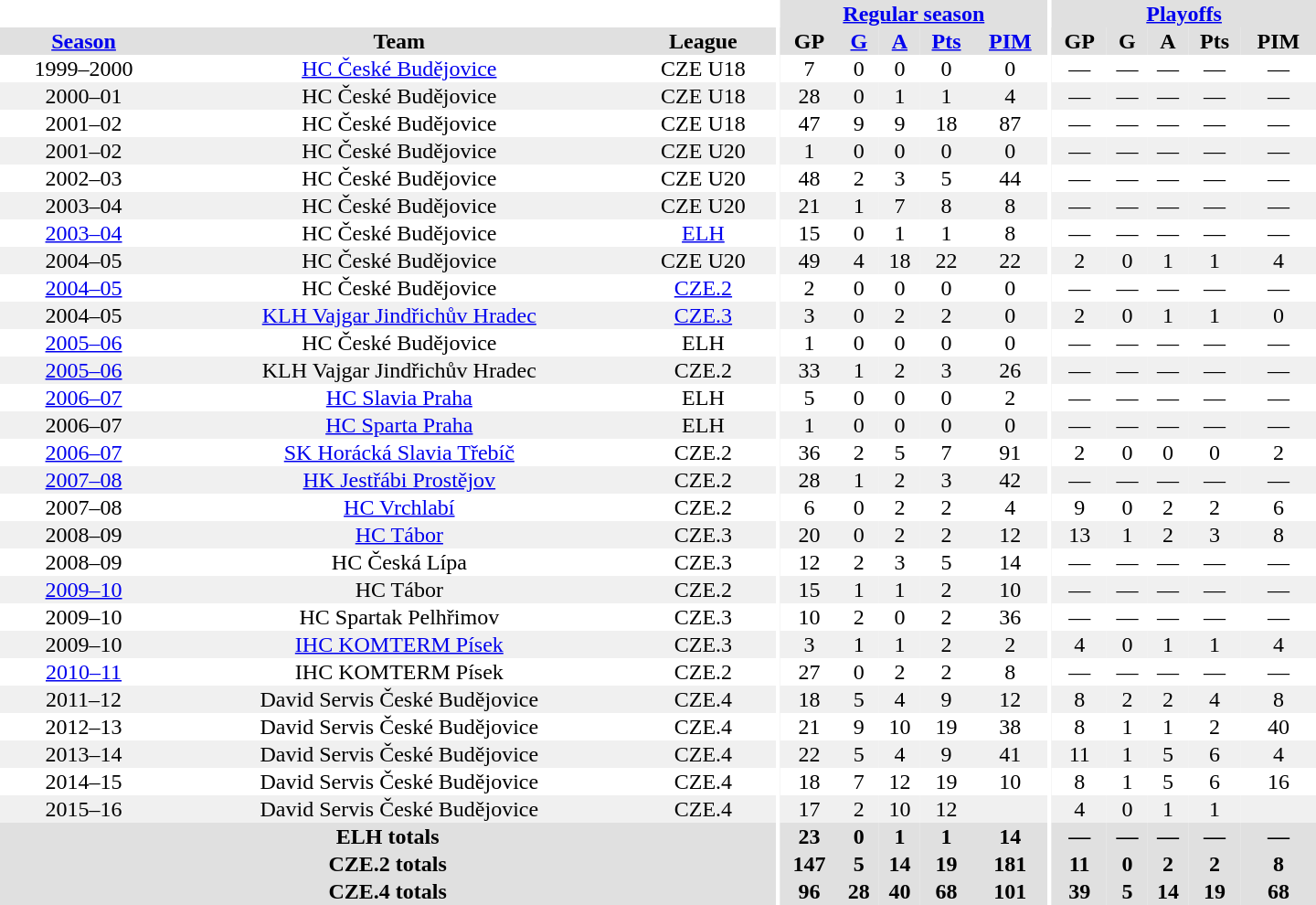<table border="0" cellpadding="1" cellspacing="0" style="text-align:center; width:60em">
<tr bgcolor="#e0e0e0">
<th colspan="3" bgcolor="#ffffff"></th>
<th rowspan="99" bgcolor="#ffffff"></th>
<th colspan="5"><a href='#'>Regular season</a></th>
<th rowspan="99" bgcolor="#ffffff"></th>
<th colspan="5"><a href='#'>Playoffs</a></th>
</tr>
<tr bgcolor="#e0e0e0">
<th><a href='#'>Season</a></th>
<th>Team</th>
<th>League</th>
<th>GP</th>
<th><a href='#'>G</a></th>
<th><a href='#'>A</a></th>
<th><a href='#'>Pts</a></th>
<th><a href='#'>PIM</a></th>
<th>GP</th>
<th>G</th>
<th>A</th>
<th>Pts</th>
<th>PIM</th>
</tr>
<tr>
<td>1999–2000</td>
<td><a href='#'>HC České Budějovice</a></td>
<td>CZE U18</td>
<td>7</td>
<td>0</td>
<td>0</td>
<td>0</td>
<td>0</td>
<td>—</td>
<td>—</td>
<td>—</td>
<td>—</td>
<td>—</td>
</tr>
<tr bgcolor="#f0f0f0">
<td>2000–01</td>
<td>HC České Budějovice</td>
<td>CZE U18</td>
<td>28</td>
<td>0</td>
<td>1</td>
<td>1</td>
<td>4</td>
<td>—</td>
<td>—</td>
<td>—</td>
<td>—</td>
<td>—</td>
</tr>
<tr>
<td>2001–02</td>
<td>HC České Budějovice</td>
<td>CZE U18</td>
<td>47</td>
<td>9</td>
<td>9</td>
<td>18</td>
<td>87</td>
<td>—</td>
<td>—</td>
<td>—</td>
<td>—</td>
<td>—</td>
</tr>
<tr bgcolor="#f0f0f0">
<td>2001–02</td>
<td>HC České Budějovice</td>
<td>CZE U20</td>
<td>1</td>
<td>0</td>
<td>0</td>
<td>0</td>
<td>0</td>
<td>—</td>
<td>—</td>
<td>—</td>
<td>—</td>
<td>—</td>
</tr>
<tr>
<td>2002–03</td>
<td>HC České Budějovice</td>
<td>CZE U20</td>
<td>48</td>
<td>2</td>
<td>3</td>
<td>5</td>
<td>44</td>
<td>—</td>
<td>—</td>
<td>—</td>
<td>—</td>
<td>—</td>
</tr>
<tr bgcolor="#f0f0f0">
<td>2003–04</td>
<td>HC České Budějovice</td>
<td>CZE U20</td>
<td>21</td>
<td>1</td>
<td>7</td>
<td>8</td>
<td>8</td>
<td>—</td>
<td>—</td>
<td>—</td>
<td>—</td>
<td>—</td>
</tr>
<tr>
<td><a href='#'>2003–04</a></td>
<td>HC České Budějovice</td>
<td><a href='#'>ELH</a></td>
<td>15</td>
<td>0</td>
<td>1</td>
<td>1</td>
<td>8</td>
<td>—</td>
<td>—</td>
<td>—</td>
<td>—</td>
<td>—</td>
</tr>
<tr bgcolor="#f0f0f0">
<td>2004–05</td>
<td>HC České Budějovice</td>
<td>CZE U20</td>
<td>49</td>
<td>4</td>
<td>18</td>
<td>22</td>
<td>22</td>
<td>2</td>
<td>0</td>
<td>1</td>
<td>1</td>
<td>4</td>
</tr>
<tr>
<td><a href='#'>2004–05</a></td>
<td>HC České Budějovice</td>
<td><a href='#'>CZE.2</a></td>
<td>2</td>
<td>0</td>
<td>0</td>
<td>0</td>
<td>0</td>
<td>—</td>
<td>—</td>
<td>—</td>
<td>—</td>
<td>—</td>
</tr>
<tr bgcolor="#f0f0f0">
<td>2004–05</td>
<td><a href='#'>KLH Vajgar Jindřichův Hradec</a></td>
<td><a href='#'>CZE.3</a></td>
<td>3</td>
<td>0</td>
<td>2</td>
<td>2</td>
<td>0</td>
<td>2</td>
<td>0</td>
<td>1</td>
<td>1</td>
<td>0</td>
</tr>
<tr>
<td><a href='#'>2005–06</a></td>
<td>HC České Budějovice</td>
<td>ELH</td>
<td>1</td>
<td>0</td>
<td>0</td>
<td>0</td>
<td>0</td>
<td>—</td>
<td>—</td>
<td>—</td>
<td>—</td>
<td>—</td>
</tr>
<tr bgcolor="#f0f0f0">
<td><a href='#'>2005–06</a></td>
<td>KLH Vajgar Jindřichův Hradec</td>
<td>CZE.2</td>
<td>33</td>
<td>1</td>
<td>2</td>
<td>3</td>
<td>26</td>
<td>—</td>
<td>—</td>
<td>—</td>
<td>—</td>
<td>—</td>
</tr>
<tr>
<td><a href='#'>2006–07</a></td>
<td><a href='#'>HC Slavia Praha</a></td>
<td>ELH</td>
<td>5</td>
<td>0</td>
<td>0</td>
<td>0</td>
<td>2</td>
<td>—</td>
<td>—</td>
<td>—</td>
<td>—</td>
<td>—</td>
</tr>
<tr bgcolor="#f0f0f0">
<td>2006–07</td>
<td><a href='#'>HC Sparta Praha</a></td>
<td>ELH</td>
<td>1</td>
<td>0</td>
<td>0</td>
<td>0</td>
<td>0</td>
<td>—</td>
<td>—</td>
<td>—</td>
<td>—</td>
<td>—</td>
</tr>
<tr>
<td><a href='#'>2006–07</a></td>
<td><a href='#'>SK Horácká Slavia Třebíč</a></td>
<td>CZE.2</td>
<td>36</td>
<td>2</td>
<td>5</td>
<td>7</td>
<td>91</td>
<td>2</td>
<td>0</td>
<td>0</td>
<td>0</td>
<td>2</td>
</tr>
<tr bgcolor="#f0f0f0">
<td><a href='#'>2007–08</a></td>
<td><a href='#'>HK Jestřábi Prostějov</a></td>
<td>CZE.2</td>
<td>28</td>
<td>1</td>
<td>2</td>
<td>3</td>
<td>42</td>
<td>—</td>
<td>—</td>
<td>—</td>
<td>—</td>
<td>—</td>
</tr>
<tr>
<td>2007–08</td>
<td><a href='#'>HC Vrchlabí</a></td>
<td>CZE.2</td>
<td>6</td>
<td>0</td>
<td>2</td>
<td>2</td>
<td>4</td>
<td>9</td>
<td>0</td>
<td>2</td>
<td>2</td>
<td>6</td>
</tr>
<tr bgcolor="#f0f0f0">
<td>2008–09</td>
<td><a href='#'>HC Tábor</a></td>
<td>CZE.3</td>
<td>20</td>
<td>0</td>
<td>2</td>
<td>2</td>
<td>12</td>
<td>13</td>
<td>1</td>
<td>2</td>
<td>3</td>
<td>8</td>
</tr>
<tr>
<td>2008–09</td>
<td>HC Česká Lípa</td>
<td>CZE.3</td>
<td>12</td>
<td>2</td>
<td>3</td>
<td>5</td>
<td>14</td>
<td>—</td>
<td>—</td>
<td>—</td>
<td>—</td>
<td>—</td>
</tr>
<tr bgcolor="#f0f0f0">
<td><a href='#'>2009–10</a></td>
<td>HC Tábor</td>
<td>CZE.2</td>
<td>15</td>
<td>1</td>
<td>1</td>
<td>2</td>
<td>10</td>
<td>—</td>
<td>—</td>
<td>—</td>
<td>—</td>
<td>—</td>
</tr>
<tr>
<td>2009–10</td>
<td>HC Spartak Pelhřimov</td>
<td>CZE.3</td>
<td>10</td>
<td>2</td>
<td>0</td>
<td>2</td>
<td>36</td>
<td>—</td>
<td>—</td>
<td>—</td>
<td>—</td>
<td>—</td>
</tr>
<tr bgcolor="#f0f0f0">
<td>2009–10</td>
<td><a href='#'>IHC KOMTERM Písek</a></td>
<td>CZE.3</td>
<td>3</td>
<td>1</td>
<td>1</td>
<td>2</td>
<td>2</td>
<td>4</td>
<td>0</td>
<td>1</td>
<td>1</td>
<td>4</td>
</tr>
<tr>
<td><a href='#'>2010–11</a></td>
<td>IHC KOMTERM Písek</td>
<td>CZE.2</td>
<td>27</td>
<td>0</td>
<td>2</td>
<td>2</td>
<td>8</td>
<td>—</td>
<td>—</td>
<td>—</td>
<td>—</td>
<td>—</td>
</tr>
<tr bgcolor="#f0f0f0">
<td>2011–12</td>
<td>David Servis České Budějovice</td>
<td>CZE.4</td>
<td>18</td>
<td>5</td>
<td>4</td>
<td>9</td>
<td>12</td>
<td>8</td>
<td>2</td>
<td>2</td>
<td>4</td>
<td>8</td>
</tr>
<tr>
<td>2012–13</td>
<td>David Servis České Budějovice</td>
<td>CZE.4</td>
<td>21</td>
<td>9</td>
<td>10</td>
<td>19</td>
<td>38</td>
<td>8</td>
<td>1</td>
<td>1</td>
<td>2</td>
<td>40</td>
</tr>
<tr bgcolor="#f0f0f0">
<td>2013–14</td>
<td>David Servis České Budějovice</td>
<td>CZE.4</td>
<td>22</td>
<td>5</td>
<td>4</td>
<td>9</td>
<td>41</td>
<td>11</td>
<td>1</td>
<td>5</td>
<td>6</td>
<td>4</td>
</tr>
<tr>
<td>2014–15</td>
<td>David Servis České Budějovice</td>
<td>CZE.4</td>
<td>18</td>
<td>7</td>
<td>12</td>
<td>19</td>
<td>10</td>
<td>8</td>
<td>1</td>
<td>5</td>
<td>6</td>
<td>16</td>
</tr>
<tr bgcolor="#f0f0f0">
<td>2015–16</td>
<td>David Servis České Budějovice</td>
<td>CZE.4</td>
<td>17</td>
<td>2</td>
<td>10</td>
<td>12</td>
<td></td>
<td>4</td>
<td>0</td>
<td>1</td>
<td>1</td>
<td></td>
</tr>
<tr bgcolor="#e0e0e0">
<th colspan="3">ELH totals</th>
<th>23</th>
<th>0</th>
<th>1</th>
<th>1</th>
<th>14</th>
<th>—</th>
<th>—</th>
<th>—</th>
<th>—</th>
<th>—</th>
</tr>
<tr bgcolor="#e0e0e0">
<th colspan="3">CZE.2 totals</th>
<th>147</th>
<th>5</th>
<th>14</th>
<th>19</th>
<th>181</th>
<th>11</th>
<th>0</th>
<th>2</th>
<th>2</th>
<th>8</th>
</tr>
<tr bgcolor="#e0e0e0">
<th colspan="3">CZE.4 totals</th>
<th>96</th>
<th>28</th>
<th>40</th>
<th>68</th>
<th>101</th>
<th>39</th>
<th>5</th>
<th>14</th>
<th>19</th>
<th>68</th>
</tr>
</table>
